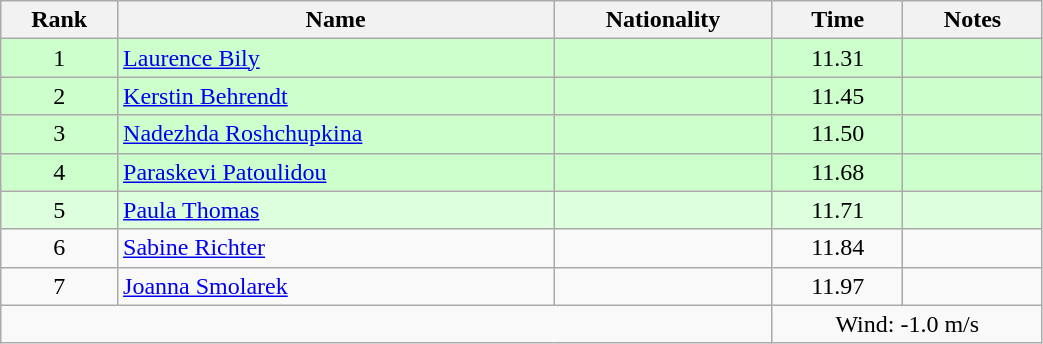<table class="wikitable sortable" style="text-align:center;width: 55%">
<tr>
<th>Rank</th>
<th>Name</th>
<th>Nationality</th>
<th>Time</th>
<th>Notes</th>
</tr>
<tr bgcolor=ccffcc>
<td>1</td>
<td align=left><a href='#'>Laurence Bily</a></td>
<td align=left></td>
<td>11.31</td>
<td></td>
</tr>
<tr bgcolor=ccffcc>
<td>2</td>
<td align=left><a href='#'>Kerstin Behrendt</a></td>
<td align=left></td>
<td>11.45</td>
<td></td>
</tr>
<tr bgcolor=ccffcc>
<td>3</td>
<td align=left><a href='#'>Nadezhda Roshchupkina</a></td>
<td align=left></td>
<td>11.50</td>
<td></td>
</tr>
<tr bgcolor=ccffcc>
<td>4</td>
<td align=left><a href='#'>Paraskevi Patoulidou</a></td>
<td align=left></td>
<td>11.68</td>
<td></td>
</tr>
<tr bgcolor=ddffdd>
<td>5</td>
<td align=left><a href='#'>Paula Thomas</a></td>
<td align=left></td>
<td>11.71</td>
<td></td>
</tr>
<tr>
<td>6</td>
<td align=left><a href='#'>Sabine Richter</a></td>
<td align=left></td>
<td>11.84</td>
<td></td>
</tr>
<tr>
<td>7</td>
<td align=left><a href='#'>Joanna Smolarek</a></td>
<td align=left></td>
<td>11.97</td>
<td></td>
</tr>
<tr>
<td colspan="3"></td>
<td colspan="2">Wind: -1.0 m/s</td>
</tr>
</table>
